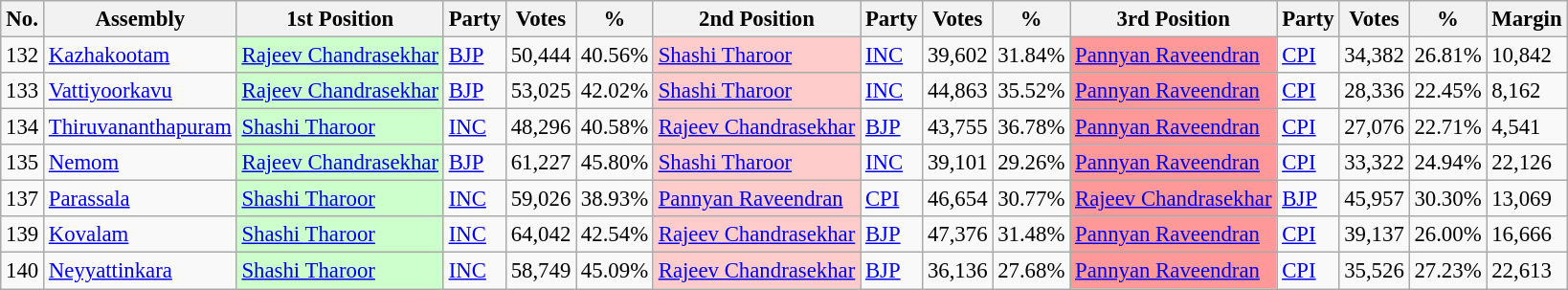<table class="wikitable sortable imitable" style="font-size:95%;">
<tr>
<th>No.</th>
<th>Assembly</th>
<th>1st Position</th>
<th>Party</th>
<th>Votes</th>
<th>%</th>
<th>2nd Position</th>
<th>Party</th>
<th>Votes</th>
<th>%</th>
<th>3rd Position</th>
<th>Party</th>
<th>Votes</th>
<th>%</th>
<th>Margin</th>
</tr>
<tr>
<td>132</td>
<td><a href='#'>Kazhakootam</a></td>
<td style="background: #CCFFCC;"><a href='#'>Rajeev Chandrasekhar</a></td>
<td><a href='#'>BJP</a></td>
<td>50,444</td>
<td>40.56%</td>
<td style="background: #FFCCCC;"><a href='#'>Shashi Tharoor</a></td>
<td><a href='#'>INC</a></td>
<td>39,602</td>
<td>31.84%</td>
<td style="background: #FF9999;"><a href='#'>Pannyan Raveendran</a></td>
<td><a href='#'>CPI</a></td>
<td>34,382</td>
<td>26.81%</td>
<td> 10,842</td>
</tr>
<tr>
<td>133</td>
<td><a href='#'>Vattiyoorkavu</a></td>
<td style="background: #CCFFCC;"><a href='#'>Rajeev Chandrasekhar</a></td>
<td><a href='#'>BJP</a></td>
<td>53,025</td>
<td>42.02%</td>
<td style="background: #FFCCCC;"><a href='#'>Shashi Tharoor</a></td>
<td><a href='#'>INC</a></td>
<td>44,863</td>
<td>35.52%</td>
<td style="background: #FF9999;"><a href='#'>Pannyan Raveendran</a></td>
<td><a href='#'>CPI</a></td>
<td>28,336</td>
<td>22.45%</td>
<td> 8,162</td>
</tr>
<tr>
<td>134</td>
<td><a href='#'>Thiruvananthapuram</a></td>
<td style="background: #CCFFCC;"><a href='#'>Shashi Tharoor</a></td>
<td><a href='#'>INC</a></td>
<td>48,296</td>
<td>40.58%</td>
<td style="background: #FFCCCC;"><a href='#'>Rajeev Chandrasekhar</a></td>
<td><a href='#'>BJP</a></td>
<td>43,755</td>
<td>36.78%</td>
<td style="background: #FF9999;"><a href='#'>Pannyan Raveendran</a></td>
<td><a href='#'>CPI</a></td>
<td>27,076</td>
<td>22.71%</td>
<td> 4,541</td>
</tr>
<tr>
<td>135</td>
<td><a href='#'>Nemom</a></td>
<td style="background: #CCFFCC;"><a href='#'>Rajeev Chandrasekhar</a></td>
<td><a href='#'>BJP</a></td>
<td>61,227</td>
<td>45.80%</td>
<td style="background: #FFCCCC;"><a href='#'>Shashi Tharoor</a></td>
<td><a href='#'>INC</a></td>
<td>39,101</td>
<td>29.26%</td>
<td style="background: #FF9999;"><a href='#'>Pannyan Raveendran</a></td>
<td><a href='#'>CPI</a></td>
<td>33,322</td>
<td>24.94%</td>
<td> 22,126</td>
</tr>
<tr>
<td>137</td>
<td><a href='#'>Parassala</a></td>
<td style="background: #CCFFCC;"><a href='#'>Shashi Tharoor</a></td>
<td><a href='#'>INC</a></td>
<td>59,026</td>
<td>38.93%</td>
<td style="background: #FFCCCC;"><a href='#'>Pannyan Raveendran</a></td>
<td><a href='#'>CPI</a></td>
<td>46,654</td>
<td>30.77%</td>
<td style="background: #FF9999;"><a href='#'>Rajeev Chandrasekhar</a></td>
<td><a href='#'>BJP</a></td>
<td>45,957</td>
<td>30.30%</td>
<td> 13,069</td>
</tr>
<tr>
<td>139</td>
<td><a href='#'>Kovalam</a></td>
<td style="background: #CCFFCC;"><a href='#'>Shashi Tharoor</a></td>
<td><a href='#'>INC</a></td>
<td>64,042</td>
<td>42.54%</td>
<td style="background: #FFCCCC;"><a href='#'>Rajeev Chandrasekhar</a></td>
<td><a href='#'>BJP</a></td>
<td>47,376</td>
<td>31.48%</td>
<td style="background: #FF9999;"><a href='#'>Pannyan Raveendran</a></td>
<td><a href='#'>CPI</a></td>
<td>39,137</td>
<td>26.00%</td>
<td> 16,666</td>
</tr>
<tr>
<td>140</td>
<td><a href='#'>Neyyattinkara</a></td>
<td style="background: #CCFFCC;"><a href='#'>Shashi Tharoor</a></td>
<td><a href='#'>INC</a></td>
<td>58,749</td>
<td>45.09%</td>
<td style="background: #FFCCCC;"><a href='#'>Rajeev Chandrasekhar</a></td>
<td><a href='#'>BJP</a></td>
<td>36,136</td>
<td>27.68%</td>
<td style="background: #FF9999;"><a href='#'>Pannyan Raveendran</a></td>
<td><a href='#'>CPI</a></td>
<td>35,526</td>
<td>27.23%</td>
<td> 22,613</td>
</tr>
</table>
